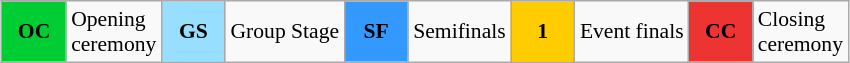<table class="wikitable" style="margin:0.5em auto; font-size:90%;position:relative;">
<tr>
<td style="width:2.5em; background:#00cc33; text-align:center"><strong>OC</strong></td>
<td>Opening<br>ceremony</td>
<td style="width:2.5em; background:#97DEFF; text-align:center"><strong>GS</strong></td>
<td>Group Stage</td>
<td style="width:2.5em; background:#3399ff; text-align:center"><strong>SF</strong></td>
<td>Semifinals</td>
<td style="width:2.5em; background:#ffcc00; text-align:center"><strong>1</strong></td>
<td>Event finals</td>
<td style="width:2.5em; background:#ee3333; text-align:center"><strong>CC</strong></td>
<td>Closing<br>ceremony</td>
</tr>
</table>
